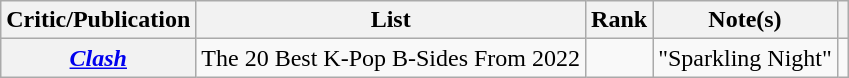<table class="wikitable plainrowheaders">
<tr>
<th scope="col">Critic/Publication</th>
<th scope="col">List</th>
<th scope="col">Rank</th>
<th scope="col">Note(s)</th>
<th scope="col"></th>
</tr>
<tr>
<th scope="row"><em><a href='#'>Clash</a></em></th>
<td>The 20 Best K-Pop B-Sides From 2022</td>
<td></td>
<td align="center">"Sparkling Night"</td>
<td align="center"></td>
</tr>
</table>
